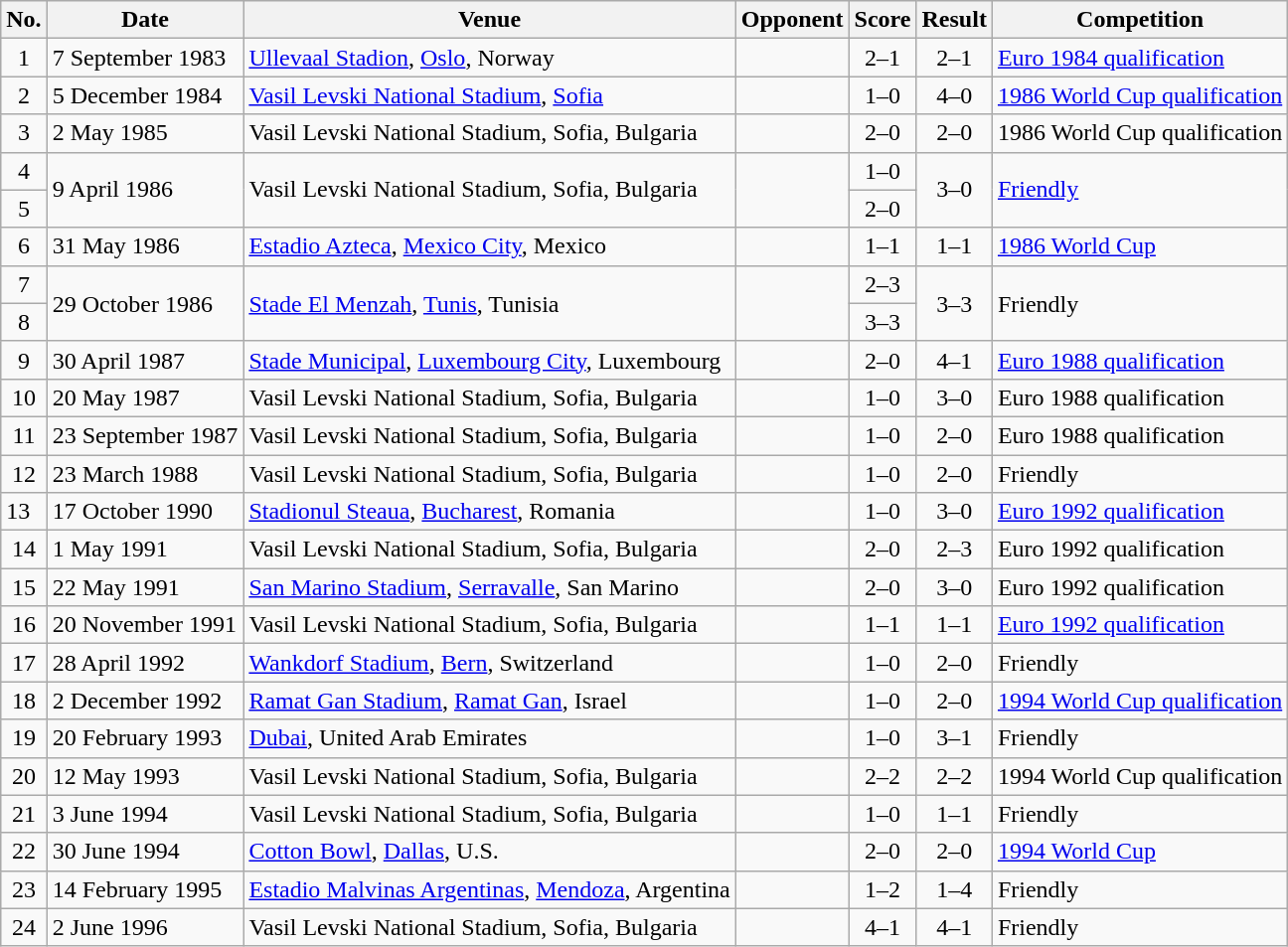<table class="wikitable sortable">
<tr>
<th scope="col">No.</th>
<th scope="col">Date</th>
<th scope="col">Venue</th>
<th scope="col">Opponent</th>
<th scope="col">Score</th>
<th scope="col">Result</th>
<th scope="col">Competition</th>
</tr>
<tr>
<td align="center">1</td>
<td>7 September 1983</td>
<td><a href='#'>Ullevaal Stadion</a>, <a href='#'>Oslo</a>, Norway</td>
<td></td>
<td align="center">2–1</td>
<td align="center">2–1</td>
<td><a href='#'>Euro 1984 qualification</a></td>
</tr>
<tr>
<td align="center">2</td>
<td>5 December 1984</td>
<td><a href='#'>Vasil Levski National Stadium</a>, <a href='#'>Sofia</a></td>
<td></td>
<td align="center">1–0</td>
<td align="center">4–0</td>
<td><a href='#'>1986 World Cup qualification</a></td>
</tr>
<tr>
<td align="center">3</td>
<td>2 May 1985</td>
<td>Vasil Levski National Stadium, Sofia, Bulgaria</td>
<td></td>
<td align="center">2–0</td>
<td align="center">2–0</td>
<td>1986 World Cup qualification</td>
</tr>
<tr>
<td align="center">4</td>
<td rowspan="2">9 April 1986</td>
<td rowspan="2">Vasil Levski National Stadium, Sofia, Bulgaria</td>
<td rowspan="2"></td>
<td align="center">1–0</td>
<td rowspan="2" align="center">3–0</td>
<td rowspan="2"><a href='#'>Friendly</a></td>
</tr>
<tr>
<td align="center">5</td>
<td align="center">2–0</td>
</tr>
<tr>
<td align="center">6</td>
<td>31 May 1986</td>
<td><a href='#'>Estadio Azteca</a>, <a href='#'>Mexico City</a>, Mexico</td>
<td></td>
<td align="center">1–1</td>
<td align="center">1–1</td>
<td><a href='#'>1986 World Cup</a></td>
</tr>
<tr>
<td align="center">7</td>
<td rowspan="2">29 October 1986</td>
<td rowspan="2"><a href='#'>Stade El Menzah</a>, <a href='#'>Tunis</a>, Tunisia</td>
<td rowspan="2"></td>
<td align="center">2–3</td>
<td rowspan="2" align="center">3–3</td>
<td rowspan="2">Friendly</td>
</tr>
<tr>
<td align="center">8</td>
<td align="center">3–3</td>
</tr>
<tr>
<td align="center">9</td>
<td>30 April 1987</td>
<td><a href='#'>Stade Municipal</a>, <a href='#'>Luxembourg City</a>, Luxembourg</td>
<td></td>
<td align="center">2–0</td>
<td align="center">4–1</td>
<td><a href='#'>Euro 1988 qualification</a></td>
</tr>
<tr>
<td align="center">10</td>
<td>20 May 1987</td>
<td>Vasil Levski National Stadium, Sofia, Bulgaria</td>
<td></td>
<td align="center">1–0</td>
<td align="center">3–0</td>
<td>Euro 1988 qualification</td>
</tr>
<tr>
<td align="center">11</td>
<td>23 September 1987</td>
<td>Vasil Levski National Stadium, Sofia, Bulgaria</td>
<td></td>
<td align="center">1–0</td>
<td align="center">2–0</td>
<td>Euro 1988 qualification</td>
</tr>
<tr>
<td align="center">12</td>
<td>23 March 1988</td>
<td>Vasil Levski National Stadium, Sofia, Bulgaria</td>
<td></td>
<td align="center">1–0</td>
<td align="center">2–0</td>
<td>Friendly</td>
</tr>
<tr>
<td>13</td>
<td>17 October 1990</td>
<td><a href='#'>Stadionul Steaua</a>, <a href='#'>Bucharest</a>, Romania</td>
<td></td>
<td align="center">1–0</td>
<td align="center">3–0</td>
<td><a href='#'>Euro 1992 qualification</a></td>
</tr>
<tr>
<td align="center">14</td>
<td>1 May 1991</td>
<td>Vasil Levski National Stadium, Sofia, Bulgaria</td>
<td></td>
<td align="center">2–0</td>
<td align="center">2–3</td>
<td>Euro 1992 qualification</td>
</tr>
<tr>
<td align="center">15</td>
<td>22 May 1991</td>
<td><a href='#'>San Marino Stadium</a>, <a href='#'>Serravalle</a>, San Marino</td>
<td></td>
<td align="center">2–0</td>
<td align="center">3–0</td>
<td>Euro 1992 qualification</td>
</tr>
<tr>
<td align="center">16</td>
<td>20 November 1991</td>
<td>Vasil Levski National Stadium, Sofia, Bulgaria</td>
<td></td>
<td align="center">1–1</td>
<td align="center">1–1</td>
<td><a href='#'>Euro 1992 qualification</a></td>
</tr>
<tr>
<td align="center">17</td>
<td>28 April 1992</td>
<td><a href='#'>Wankdorf Stadium</a>, <a href='#'>Bern</a>, Switzerland</td>
<td></td>
<td align="center">1–0</td>
<td align="center">2–0</td>
<td>Friendly</td>
</tr>
<tr>
<td align="center">18</td>
<td>2 December 1992</td>
<td><a href='#'>Ramat Gan Stadium</a>, <a href='#'>Ramat Gan</a>, Israel</td>
<td></td>
<td align="center">1–0</td>
<td align="center">2–0</td>
<td><a href='#'>1994 World Cup qualification</a></td>
</tr>
<tr>
<td align="center">19</td>
<td>20 February 1993</td>
<td><a href='#'>Dubai</a>, United Arab Emirates</td>
<td></td>
<td align="center">1–0</td>
<td align="center">3–1</td>
<td>Friendly</td>
</tr>
<tr>
<td align="center">20</td>
<td>12 May 1993</td>
<td>Vasil Levski National Stadium, Sofia, Bulgaria</td>
<td></td>
<td align="center">2–2</td>
<td align="center">2–2</td>
<td>1994 World Cup qualification</td>
</tr>
<tr>
<td align="center">21</td>
<td>3 June 1994</td>
<td>Vasil Levski National Stadium, Sofia, Bulgaria</td>
<td></td>
<td align="center">1–0</td>
<td align="center">1–1</td>
<td>Friendly</td>
</tr>
<tr>
<td align="center">22</td>
<td>30 June 1994</td>
<td><a href='#'>Cotton Bowl</a>, <a href='#'>Dallas</a>, U.S.</td>
<td></td>
<td align="center">2–0</td>
<td align="center">2–0</td>
<td><a href='#'>1994 World Cup</a></td>
</tr>
<tr>
<td align="center">23</td>
<td>14 February 1995</td>
<td><a href='#'>Estadio Malvinas Argentinas</a>, <a href='#'>Mendoza</a>, Argentina</td>
<td></td>
<td align="center">1–2</td>
<td align="center">1–4</td>
<td>Friendly</td>
</tr>
<tr>
<td align="center">24</td>
<td>2 June 1996</td>
<td>Vasil Levski National Stadium, Sofia, Bulgaria</td>
<td></td>
<td align="center">4–1</td>
<td align="center">4–1</td>
<td>Friendly</td>
</tr>
</table>
